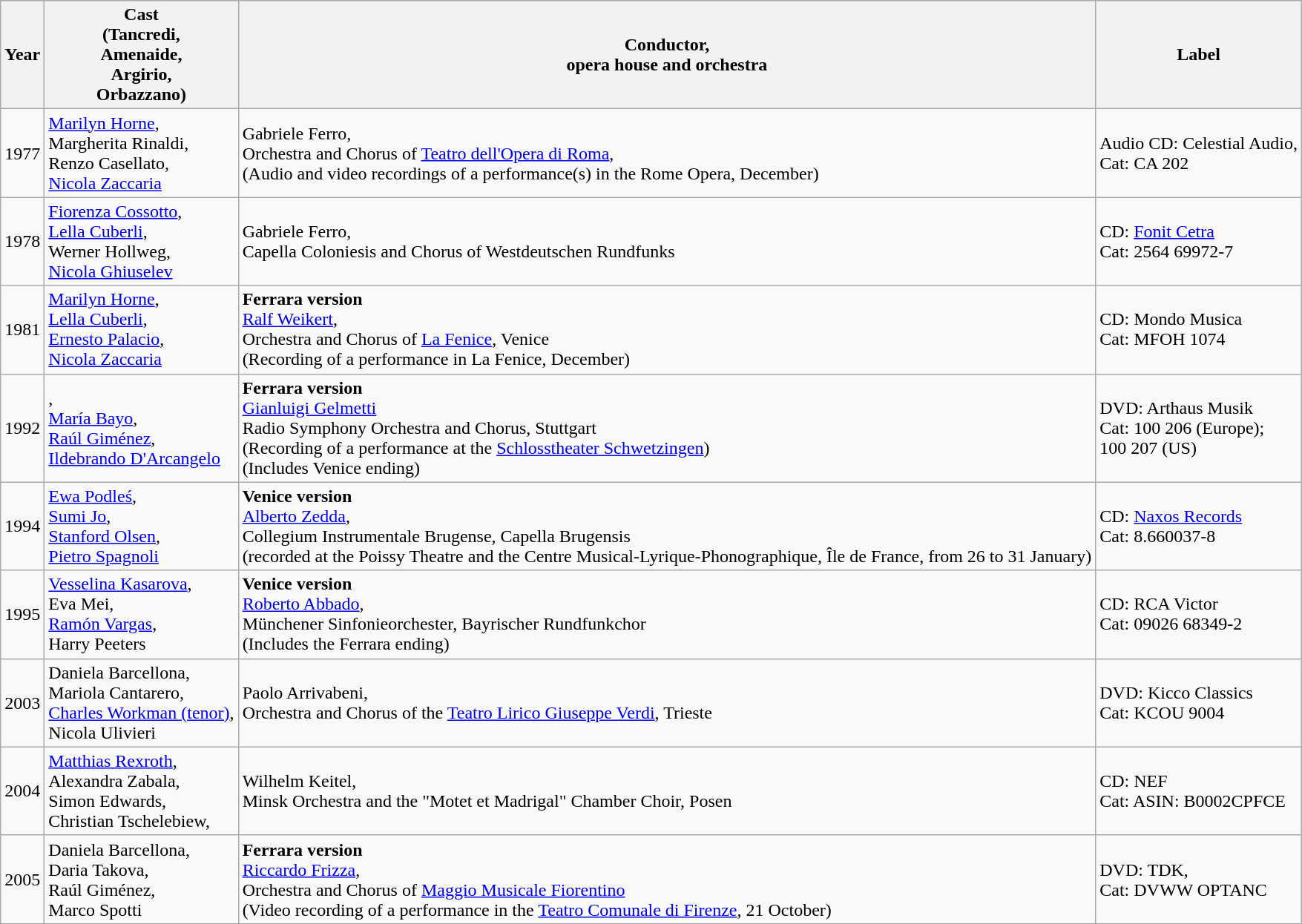<table class="wikitable">
<tr>
<th>Year</th>
<th>Cast<br>(Tancredi,<br>Amenaide,<br>Argirio,<br>Orbazzano)</th>
<th>Conductor,<br>opera house and orchestra</th>
<th>Label</th>
</tr>
<tr>
<td>1977</td>
<td><a href='#'>Marilyn Horne</a>,<br>Margherita Rinaldi,<br>Renzo Casellato,<br><a href='#'>Nicola Zaccaria</a></td>
<td>Gabriele Ferro,<br>Orchestra and Chorus of <a href='#'>Teatro dell'Opera di Roma</a>,<br>(Audio and video recordings of a performance(s) in the Rome Opera, December)</td>
<td>Audio CD: Celestial Audio,<br>Cat: CA 202</td>
</tr>
<tr>
<td>1978</td>
<td><a href='#'>Fiorenza Cossotto</a>,<br><a href='#'>Lella Cuberli</a>,<br>Werner Hollweg,<br><a href='#'>Nicola Ghiuselev</a></td>
<td>Gabriele Ferro,<br>Capella Coloniesis and Chorus of Westdeutschen Rundfunks</td>
<td>CD: <a href='#'>Fonit Cetra</a><br>Cat: 2564 69972-7</td>
</tr>
<tr>
<td>1981</td>
<td><a href='#'>Marilyn Horne</a>,<br><a href='#'>Lella Cuberli</a>,<br><a href='#'>Ernesto Palacio</a>,<br><a href='#'>Nicola Zaccaria</a></td>
<td><strong>Ferrara version</strong><br><a href='#'>Ralf Weikert</a>,<br>Orchestra and Chorus of <a href='#'>La Fenice</a>, Venice<br>(Recording of a performance in La Fenice, December)</td>
<td>CD: Mondo Musica<br>Cat: MFOH 1074</td>
</tr>
<tr>
<td>1992</td>
<td>,<br><a href='#'>María Bayo</a>,<br><a href='#'>Raúl Giménez</a>,<br><a href='#'>Ildebrando D'Arcangelo</a></td>
<td><strong>Ferrara version</strong><br><a href='#'>Gianluigi Gelmetti</a><br>Radio Symphony Orchestra and Chorus, Stuttgart<br>(Recording of a performance at the <a href='#'>Schlosstheater Schwetzingen</a>)<br>(Includes Venice ending)</td>
<td>DVD: Arthaus Musik<br>Cat: 100 206 (Europe);<br>100 207 (US)</td>
</tr>
<tr>
<td>1994</td>
<td><a href='#'>Ewa Podleś</a>,<br><a href='#'>Sumi Jo</a>,<br><a href='#'>Stanford Olsen</a>,<br><a href='#'>Pietro Spagnoli</a></td>
<td><strong>Venice version</strong><br><a href='#'>Alberto Zedda</a>,<br>Collegium Instrumentale Brugense, Capella Brugensis<br>(recorded at the Poissy Theatre and the Centre Musical-Lyrique-Phonographique, Île de France, from 26 to 31 January)</td>
<td>CD: <a href='#'>Naxos Records</a><br>Cat: 8.660037-8</td>
</tr>
<tr>
<td>1995</td>
<td><a href='#'>Vesselina Kasarova</a>,<br>Eva Mei,<br><a href='#'>Ramón Vargas</a>,<br>Harry Peeters</td>
<td><strong>Venice version</strong><br><a href='#'>Roberto Abbado</a>,<br>Münchener Sinfonieorchester, Bayrischer Rundfunkchor<br>(Includes the Ferrara ending)</td>
<td>CD: RCA Victor<br>Cat: 09026 68349-2</td>
</tr>
<tr>
<td>2003</td>
<td>Daniela Barcellona,<br>Mariola Cantarero,<br><a href='#'>Charles Workman (tenor)</a>,<br>Nicola Ulivieri</td>
<td>Paolo Arrivabeni,<br>Orchestra and Chorus of the <a href='#'>Teatro Lirico Giuseppe Verdi</a>, Trieste</td>
<td>DVD: Kicco Classics<br>Cat: KCOU 9004</td>
</tr>
<tr>
<td>2004</td>
<td><a href='#'>Matthias Rexroth</a>,<br>Alexandra Zabala, <br>Simon Edwards, <br>Christian Tschelebiew, <br></td>
<td>Wilhelm Keitel, <br>Minsk Orchestra and the "Motet et Madrigal" Chamber Choir, Posen</td>
<td>CD: NEF <br>Cat: ASIN: B0002CPFCE</td>
</tr>
<tr>
<td>2005</td>
<td>Daniela Barcellona,<br>Daria Takova,<br>Raúl Giménez,<br>Marco Spotti</td>
<td><strong>Ferrara version</strong><br><a href='#'>Riccardo Frizza</a>,<br>Orchestra and Chorus of <a href='#'>Maggio Musicale Fiorentino</a><br>(Video recording of a performance in the <a href='#'>Teatro Comunale di Firenze</a>, 21 October)</td>
<td>DVD: TDK,<br>Cat: DVWW OPTANC</td>
</tr>
</table>
